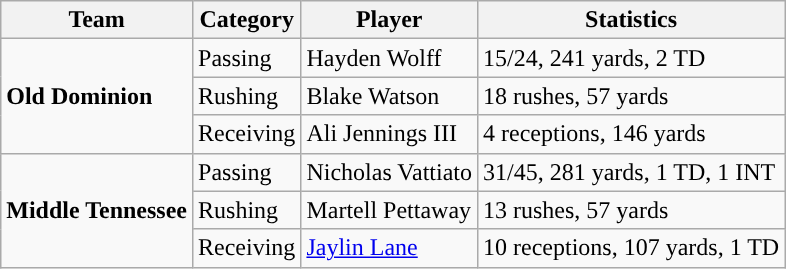<table class="wikitable" style="float: left;">
<tr>
<th>Team</th>
<th>Category</th>
<th>Player</th>
<th>Statistics</th>
</tr>
<tr>
<td rowspan=3><strong>Old Dominion</strong></td>
<td>Passing</td>
<td>Hayden Wolff</td>
<td>15/24, 241 yards, 2 TD</td>
</tr>
<tr>
<td>Rushing</td>
<td>Blake Watson</td>
<td>18 rushes, 57 yards</td>
</tr>
<tr>
<td>Receiving</td>
<td>Ali Jennings III</td>
<td>4 receptions, 146 yards</td>
</tr>
<tr>
<td rowspan=3><strong>Middle Tennessee</strong></td>
<td>Passing</td>
<td>Nicholas Vattiato</td>
<td>31/45, 281 yards, 1 TD, 1 INT</td>
</tr>
<tr>
<td>Rushing</td>
<td>Martell Pettaway</td>
<td>13 rushes, 57 yards</td>
</tr>
<tr>
<td>Receiving</td>
<td><a href='#'>Jaylin Lane</a></td>
<td>10 receptions, 107 yards, 1 TD</td>
</tr>
</table>
